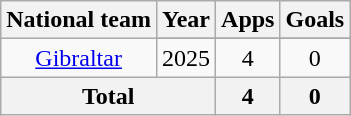<table class=wikitable style="text-align: center;">
<tr>
<th>National team</th>
<th>Year</th>
<th>Apps</th>
<th>Goals</th>
</tr>
<tr>
<td rowspan=2><a href='#'>Gibraltar</a></td>
</tr>
<tr>
<td>2025</td>
<td>4</td>
<td>0</td>
</tr>
<tr>
<th colspan=2>Total</th>
<th>4</th>
<th>0</th>
</tr>
</table>
